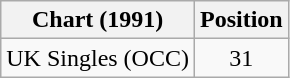<table class="wikitable plainrowheaders">
<tr>
<th scope="col">Chart (1991)</th>
<th scope="col">Position</th>
</tr>
<tr>
<td>UK Singles (OCC)</td>
<td align="center">31</td>
</tr>
</table>
